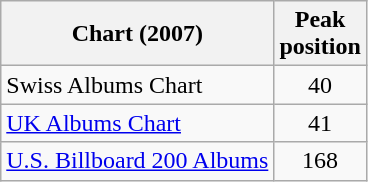<table class="wikitable sortable">
<tr>
<th>Chart (2007)</th>
<th>Peak <br> position</th>
</tr>
<tr>
<td>Swiss Albums Chart</td>
<td style="text-align:center;">40</td>
</tr>
<tr>
<td><a href='#'>UK Albums Chart</a></td>
<td style="text-align:center;">41</td>
</tr>
<tr>
<td><a href='#'>U.S. Billboard 200 Albums</a></td>
<td style="text-align:center;">168</td>
</tr>
</table>
